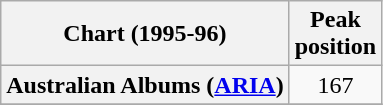<table class="wikitable sortable plainrowheaders" style="text-align:center">
<tr>
<th>Chart (1995-96)</th>
<th>Peak<br>position</th>
</tr>
<tr>
<th scope="row">Australian Albums (<a href='#'>ARIA</a>)</th>
<td>167</td>
</tr>
<tr>
</tr>
</table>
